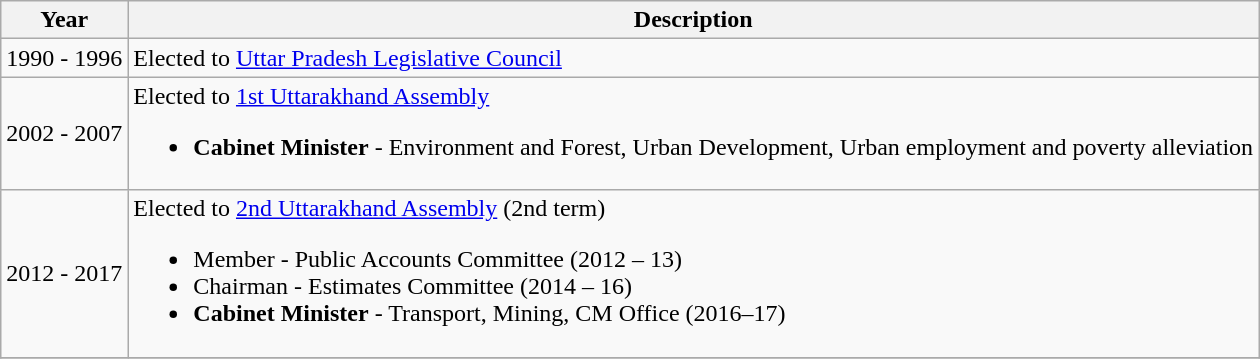<table class="wikitable">
<tr>
<th>Year</th>
<th>Description</th>
</tr>
<tr>
<td>1990 - 1996</td>
<td>Elected to <a href='#'>Uttar Pradesh Legislative Council</a></td>
</tr>
<tr>
<td>2002 - 2007</td>
<td>Elected to <a href='#'>1st Uttarakhand Assembly</a><br><ul><li><strong>Cabinet Minister</strong> - Environment and Forest, Urban Development, Urban employment and poverty alleviation</li></ul></td>
</tr>
<tr>
<td>2012 - 2017</td>
<td>Elected to <a href='#'>2nd Uttarakhand Assembly</a> (2nd term)<br><ul><li>Member - Public Accounts Committee (2012 – 13)</li><li>Chairman - Estimates Committee (2014 – 16)</li><li><strong>Cabinet Minister</strong> - Transport, Mining, CM Office (2016–17)</li></ul></td>
</tr>
<tr>
</tr>
</table>
